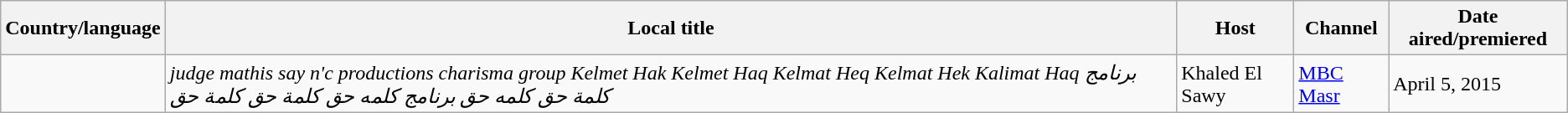<table class="wikitable">
<tr>
<th>Country/language</th>
<th>Local title</th>
<th>Host</th>
<th>Channel</th>
<th>Date aired/premiered</th>
</tr>
<tr>
<td></td>
<td><em>judge mathis say n'c productions charisma group Kelmet Hak Kelmet Haq Kelmat Heq Kelmat Hek Kalimat Haq برنامج كلمة حق كلمه حق برنامج كلمه حق كلمة حق كلمة حق</em></td>
<td>Khaled El Sawy</td>
<td><a href='#'>MBC Masr</a></td>
<td>April 5, 2015</td>
</tr>
</table>
